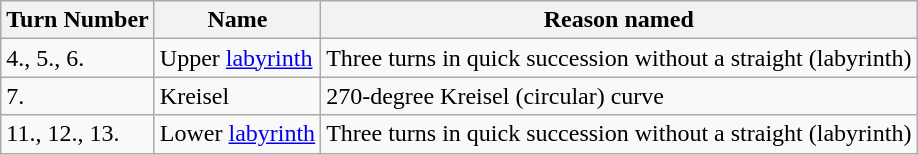<table class="wikitable">
<tr>
<th>Turn Number</th>
<th>Name</th>
<th>Reason named</th>
</tr>
<tr>
<td>4., 5., 6.</td>
<td>Upper <a href='#'>labyrinth</a></td>
<td>Three turns in quick succession without a straight (labyrinth)</td>
</tr>
<tr>
<td>7.</td>
<td>Kreisel</td>
<td>270-degree Kreisel (circular) curve</td>
</tr>
<tr>
<td>11., 12., 13.</td>
<td>Lower <a href='#'>labyrinth</a></td>
<td>Three turns in quick succession without a straight (labyrinth)</td>
</tr>
</table>
